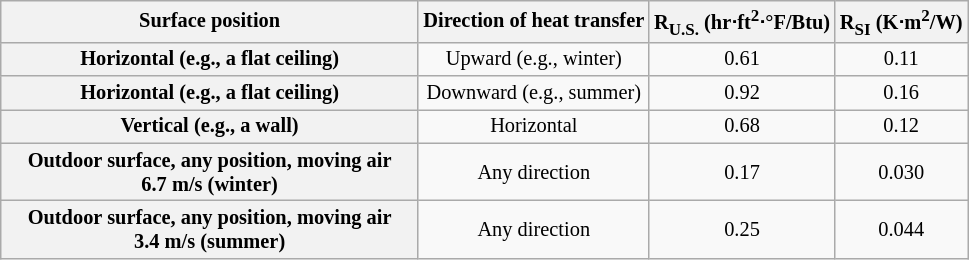<table class="wikitable sortable" style="width:auto; font-size:85%; text-align:center;">
<tr>
<th style="width:20em;">Surface position</th>
<th>Direction of heat transfer</th>
<th>R<sub>U.S.</sub> (hr⋅ft<sup>2</sup>⋅°F/Btu)</th>
<th>R<sub>SI</sub> (K⋅m<sup>2</sup>/W)</th>
</tr>
<tr>
<th>Horizontal (e.g., a flat ceiling)</th>
<td>Upward (e.g., winter)</td>
<td>0.61</td>
<td>0.11</td>
</tr>
<tr>
<th>Horizontal (e.g., a flat ceiling)</th>
<td>Downward (e.g., summer)</td>
<td>0.92</td>
<td>0.16</td>
</tr>
<tr>
<th>Vertical (e.g., a wall)</th>
<td>Horizontal</td>
<td>0.68</td>
<td>0.12</td>
</tr>
<tr>
<th>Outdoor surface, any position, moving air 6.7 m/s (winter)</th>
<td>Any direction</td>
<td>0.17</td>
<td>0.030</td>
</tr>
<tr>
<th>Outdoor surface, any position, moving air 3.4 m/s (summer)</th>
<td>Any direction</td>
<td>0.25</td>
<td>0.044</td>
</tr>
</table>
